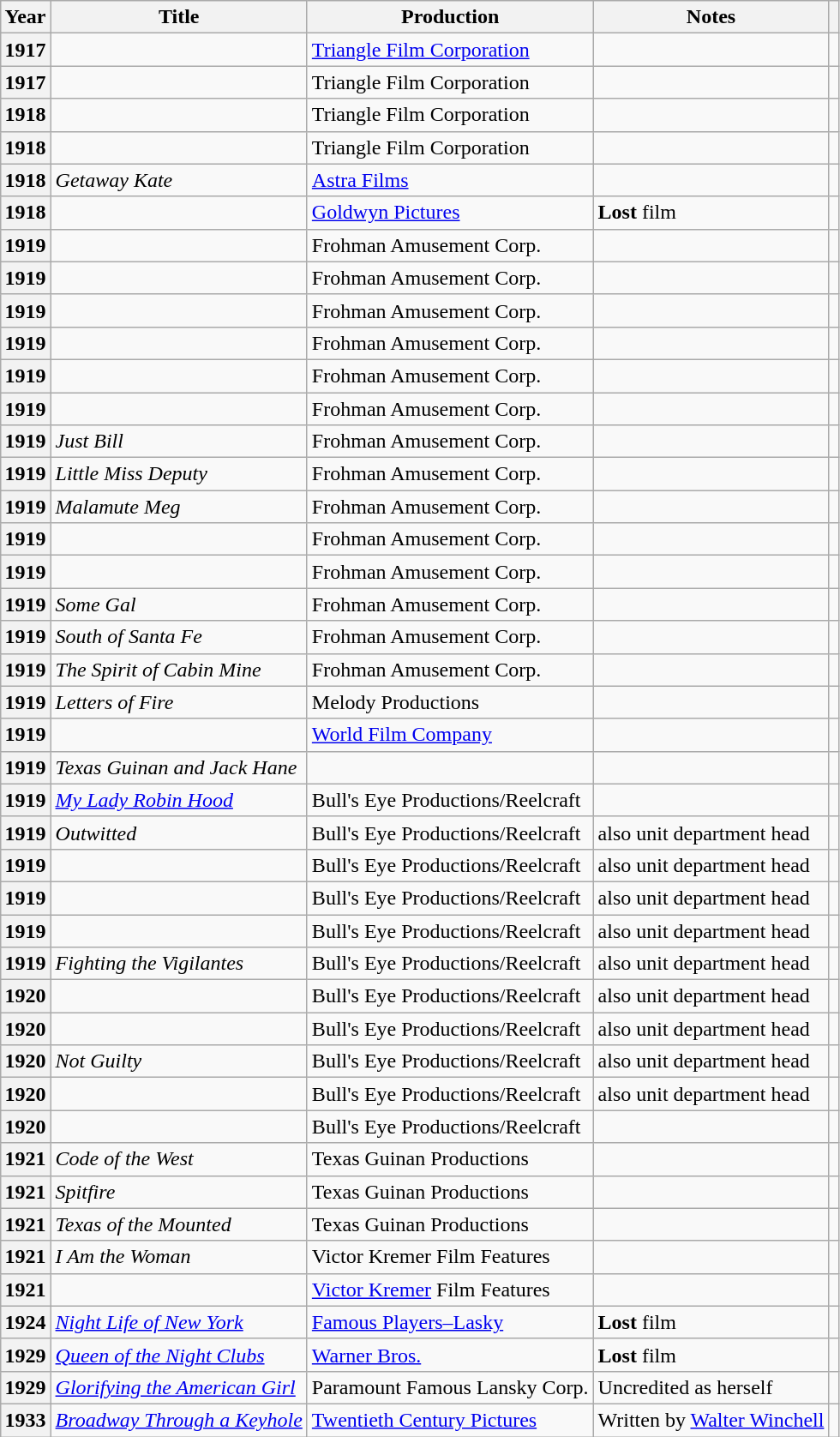<table class="wikitable sortable plainrowheaders" style="margin-left: auto; margin-right: auto; border: none;">
<tr>
<th scope="col">Year</th>
<th scope="col">Title</th>
<th scope="col">Production</th>
<th scope="col" class="unsortable">Notes</th>
<th scope="col" class="unsortable"></th>
</tr>
<tr>
<th scope="row">1917</th>
<td></td>
<td><a href='#'>Triangle Film Corporation</a></td>
<td></td>
<td></td>
</tr>
<tr>
<th scope="row">1917</th>
<td></td>
<td>Triangle Film Corporation</td>
<td></td>
<td></td>
</tr>
<tr>
<th scope="row">1918</th>
<td></td>
<td>Triangle Film Corporation</td>
<td></td>
<td></td>
</tr>
<tr>
<th scope="row">1918</th>
<td></td>
<td>Triangle Film Corporation</td>
<td></td>
<td></td>
</tr>
<tr>
<th scope="row">1918</th>
<td Getaway><em>Getaway Kate</em></td>
<td><a href='#'>Astra Films</a></td>
<td></td>
<td></td>
</tr>
<tr>
<th scope="row">1918</th>
<td></td>
<td><a href='#'>Goldwyn Pictures</a></td>
<td><strong>Lost</strong> film</td>
<td></td>
</tr>
<tr>
<th scope="row">1919</th>
<td></td>
<td>Frohman Amusement Corp.</td>
<td></td>
<td></td>
</tr>
<tr>
<th scope="row">1919</th>
<td></td>
<td>Frohman Amusement Corp.</td>
<td></td>
<td></td>
</tr>
<tr>
<th scope="row">1919</th>
<td></td>
<td>Frohman Amusement Corp.</td>
<td></td>
<td></td>
</tr>
<tr>
<th scope="row">1919</th>
<td></td>
<td>Frohman Amusement Corp.</td>
<td></td>
<td></td>
</tr>
<tr>
<th scope="row">1919</th>
<td></td>
<td>Frohman Amusement Corp.</td>
<td></td>
<td></td>
</tr>
<tr>
<th scope="row">1919</th>
<td></td>
<td>Frohman Amusement Corp.</td>
<td></td>
<td></td>
</tr>
<tr>
<th scope="row">1919</th>
<td><em>Just Bill</em></td>
<td>Frohman Amusement Corp.</td>
<td></td>
<td></td>
</tr>
<tr>
<th scope="row">1919</th>
<td><em>Little Miss Deputy</em></td>
<td>Frohman Amusement Corp.</td>
<td></td>
<td></td>
</tr>
<tr>
<th scope="row">1919</th>
<td><em>Malamute Meg</em></td>
<td>Frohman Amusement Corp.</td>
<td></td>
<td></td>
</tr>
<tr>
<th scope="row">1919</th>
<td></td>
<td>Frohman Amusement Corp.</td>
<td></td>
<td></td>
</tr>
<tr>
<th scope="row">1919</th>
<td></td>
<td>Frohman Amusement Corp.</td>
<td></td>
<td></td>
</tr>
<tr>
<th scope="row">1919</th>
<td><em>Some Gal</em></td>
<td>Frohman Amusement Corp.</td>
<td></td>
<td></td>
</tr>
<tr>
<th scope="row">1919</th>
<td><em>South of Santa Fe</em></td>
<td>Frohman Amusement Corp.</td>
<td></td>
<td></td>
</tr>
<tr>
<th scope="row">1919</th>
<td><em>The Spirit of Cabin Mine</em></td>
<td>Frohman Amusement Corp.</td>
<td></td>
<td></td>
</tr>
<tr>
<th scope="row">1919</th>
<td><em>Letters of Fire</em></td>
<td>Melody Productions</td>
<td></td>
<td></td>
</tr>
<tr>
<th scope="row">1919</th>
<td></td>
<td><a href='#'>World Film Company</a></td>
<td></td>
<td></td>
</tr>
<tr>
<th scope="row">1919</th>
<td><em>Texas Guinan and Jack Hane</em></td>
<td></td>
<td></td>
<td></td>
</tr>
<tr>
<th scope="row">1919</th>
<td><em><a href='#'>My Lady Robin Hood</a></em></td>
<td>Bull's Eye Productions/Reelcraft</td>
<td></td>
<td></td>
</tr>
<tr>
<th scope="row">1919</th>
<td><em>Outwitted</em></td>
<td>Bull's Eye Productions/Reelcraft</td>
<td>also unit department head</td>
<td></td>
</tr>
<tr>
<th scope="row">1919</th>
<td></td>
<td>Bull's Eye Productions/Reelcraft</td>
<td>also unit department head</td>
<td></td>
</tr>
<tr>
<th scope="row">1919</th>
<td></td>
<td>Bull's Eye Productions/Reelcraft</td>
<td>also unit department head</td>
<td></td>
</tr>
<tr>
<th scope="row">1919</th>
<td></td>
<td>Bull's Eye Productions/Reelcraft</td>
<td>also unit department head</td>
<td></td>
</tr>
<tr>
<th scope="row">1919</th>
<td Fighting><em>Fighting the Vigilantes</em></td>
<td>Bull's Eye Productions/Reelcraft</td>
<td>also unit department head</td>
<td></td>
</tr>
<tr>
<th scope="row">1920</th>
<td></td>
<td>Bull's Eye Productions/Reelcraft</td>
<td>also unit department head</td>
<td></td>
</tr>
<tr>
<th scope="row">1920</th>
<td></td>
<td>Bull's Eye Productions/Reelcraft</td>
<td>also unit department head</td>
<td></td>
</tr>
<tr>
<th scope="row">1920</th>
<td><em>Not Guilty</em></td>
<td>Bull's Eye Productions/Reelcraft</td>
<td>also unit department head</td>
<td></td>
</tr>
<tr>
<th scope="row">1920</th>
<td></td>
<td>Bull's Eye Productions/Reelcraft</td>
<td>also unit department head</td>
<td></td>
</tr>
<tr>
<th scope="row">1920</th>
<td></td>
<td>Bull's Eye Productions/Reelcraft</td>
<td></td>
<td></td>
</tr>
<tr>
<th scope="row">1921</th>
<td><em>Code of the West</em></td>
<td>Texas Guinan Productions</td>
<td></td>
<td></td>
</tr>
<tr>
<th scope="row">1921</th>
<td><em>Spitfire</em></td>
<td>Texas Guinan Productions</td>
<td></td>
<td></td>
</tr>
<tr>
<th scope="row">1921</th>
<td><em>Texas of the Mounted</em></td>
<td>Texas Guinan Productions</td>
<td></td>
<td></td>
</tr>
<tr>
<th scope="row">1921</th>
<td><em>I Am the Woman</em></td>
<td>Victor Kremer Film Features</td>
<td></td>
<td></td>
</tr>
<tr>
<th scope="row">1921</th>
<td></td>
<td><a href='#'>Victor Kremer</a> Film Features</td>
<td></td>
<td></td>
</tr>
<tr>
<th scope="row">1924</th>
<td><em><a href='#'>Night Life of New York</a></em></td>
<td><a href='#'>Famous Players–Lasky</a></td>
<td><strong>Lost</strong> film</td>
<td></td>
</tr>
<tr>
<th scope="row">1929</th>
<td><em><a href='#'>Queen of the Night Clubs</a></em></td>
<td><a href='#'>Warner Bros.</a></td>
<td><strong>Lost</strong> film</td>
<td></td>
</tr>
<tr>
<th scope="row">1929</th>
<td><em><a href='#'>Glorifying the American Girl</a></em></td>
<td>Paramount Famous Lansky Corp.</td>
<td>Uncredited as herself</td>
<td></td>
</tr>
<tr>
<th scope="row">1933</th>
<td><em><a href='#'>Broadway Through a Keyhole</a></em></td>
<td><a href='#'>Twentieth Century Pictures</a></td>
<td>Written by <a href='#'>Walter Winchell</a></td>
<td></td>
</tr>
<tr>
</tr>
</table>
